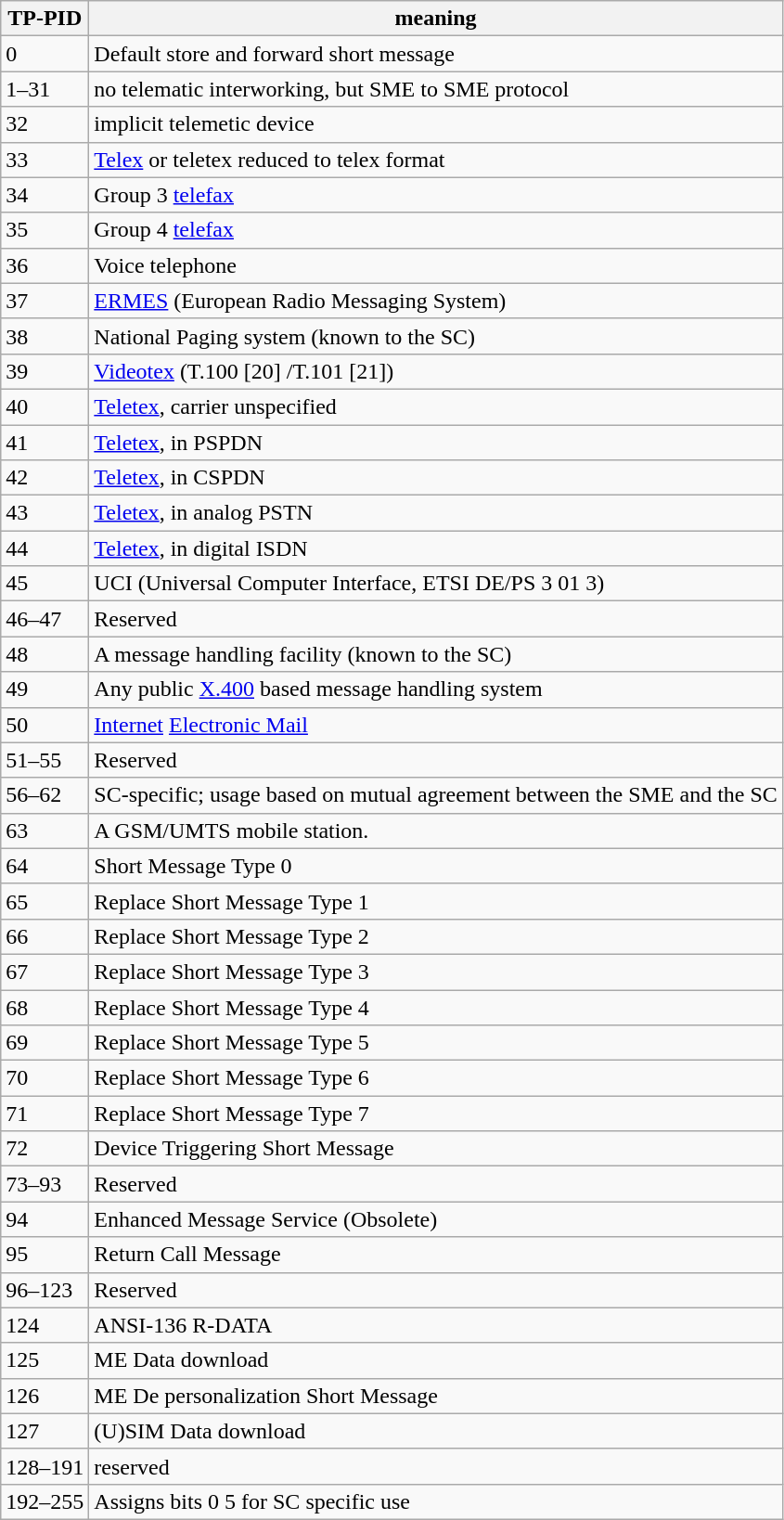<table class="wikitable">
<tr>
<th>TP-PID</th>
<th>meaning</th>
</tr>
<tr>
<td>0</td>
<td>Default store and forward short message</td>
</tr>
<tr>
<td>1–31</td>
<td>no telematic interworking, but SME to SME protocol</td>
</tr>
<tr>
<td>32</td>
<td>implicit telemetic device</td>
</tr>
<tr>
<td>33</td>
<td><a href='#'>Telex</a> or teletex reduced to telex format</td>
</tr>
<tr>
<td>34</td>
<td>Group 3 <a href='#'>telefax</a></td>
</tr>
<tr>
<td>35</td>
<td>Group 4 <a href='#'>telefax</a></td>
</tr>
<tr>
<td>36</td>
<td>Voice telephone</td>
</tr>
<tr>
<td>37</td>
<td><a href='#'>ERMES</a>  (European Radio Messaging System)</td>
</tr>
<tr>
<td>38</td>
<td>National Paging system (known to the SC)</td>
</tr>
<tr>
<td>39</td>
<td><a href='#'>Videotex</a> (T.100 [20] /T.101 [21])</td>
</tr>
<tr>
<td>40</td>
<td><a href='#'>Teletex</a>, carrier unspecified</td>
</tr>
<tr>
<td>41</td>
<td><a href='#'>Teletex</a>, in PSPDN</td>
</tr>
<tr>
<td>42</td>
<td><a href='#'>Teletex</a>, in CSPDN</td>
</tr>
<tr>
<td>43</td>
<td><a href='#'>Teletex</a>, in analog PSTN</td>
</tr>
<tr>
<td>44</td>
<td><a href='#'>Teletex</a>, in digital ISDN</td>
</tr>
<tr>
<td>45</td>
<td>UCI (Universal Computer Interface, ETSI DE/PS 3 01 3)</td>
</tr>
<tr>
<td>46–47</td>
<td>Reserved</td>
</tr>
<tr>
<td>48</td>
<td>A message handling facility (known to the SC)</td>
</tr>
<tr>
<td>49</td>
<td>Any public <a href='#'>X.400</a> based message handling system</td>
</tr>
<tr>
<td>50</td>
<td><a href='#'>Internet</a> <a href='#'>Electronic Mail</a></td>
</tr>
<tr>
<td>51–55</td>
<td>Reserved</td>
</tr>
<tr>
<td>56–62</td>
<td>SC-specific; usage based on mutual agreement between the SME and the SC</td>
</tr>
<tr>
<td>63</td>
<td>A GSM/UMTS mobile station.</td>
</tr>
<tr>
<td>64</td>
<td>Short Message Type 0</td>
</tr>
<tr>
<td>65</td>
<td>Replace Short Message Type 1</td>
</tr>
<tr>
<td>66</td>
<td>Replace Short Message Type 2</td>
</tr>
<tr>
<td>67</td>
<td>Replace Short Message Type 3</td>
</tr>
<tr>
<td>68</td>
<td>Replace Short Message Type 4</td>
</tr>
<tr>
<td>69</td>
<td>Replace Short Message Type 5</td>
</tr>
<tr>
<td>70</td>
<td>Replace Short Message Type 6</td>
</tr>
<tr>
<td>71</td>
<td>Replace Short Message Type 7</td>
</tr>
<tr>
<td>72</td>
<td>Device Triggering Short Message</td>
</tr>
<tr>
<td>73–93</td>
<td>Reserved</td>
</tr>
<tr>
<td>94</td>
<td>Enhanced Message Service (Obsolete)</td>
</tr>
<tr>
<td>95</td>
<td>Return Call Message</td>
</tr>
<tr>
<td>96–123</td>
<td>Reserved</td>
</tr>
<tr>
<td>124</td>
<td>ANSI-136 R-DATA</td>
</tr>
<tr>
<td>125</td>
<td>ME Data download</td>
</tr>
<tr>
<td>126</td>
<td>ME De personalization Short Message</td>
</tr>
<tr>
<td>127</td>
<td>(U)SIM Data download</td>
</tr>
<tr>
<td>128–191</td>
<td>reserved</td>
</tr>
<tr>
<td>192–255</td>
<td>Assigns bits 0 5 for SC specific use</td>
</tr>
</table>
